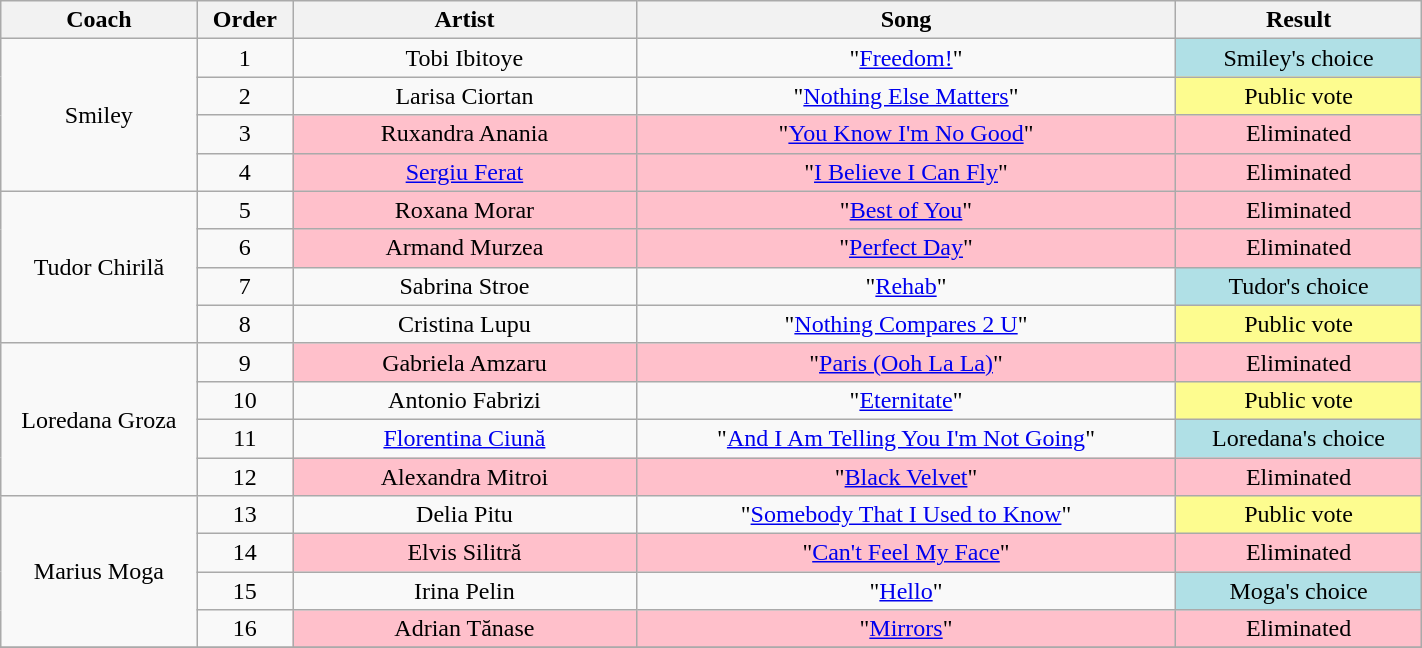<table class="wikitable" style="text-align: center; width:75%;">
<tr>
<th style="width:08%;">Coach</th>
<th style="width:02%;">Order</th>
<th style="width:14%;">Artist</th>
<th style="width:22%;">Song</th>
<th style="width:10%;">Result</th>
</tr>
<tr>
<td rowspan="4">Smiley</td>
<td>1</td>
<td>Tobi Ibitoye</td>
<td>"<a href='#'>Freedom!</a>"</td>
<td style="background:#b0e0e6">Smiley's choice</td>
</tr>
<tr>
<td>2</td>
<td>Larisa Ciortan</td>
<td>"<a href='#'>Nothing Else Matters</a>"</td>
<td style="background:#fdfc8f">Public vote</td>
</tr>
<tr>
<td>3</td>
<td style="background:pink">Ruxandra Anania</td>
<td style="background:pink">"<a href='#'>You Know I'm No Good</a>"</td>
<td style="background:pink">Eliminated</td>
</tr>
<tr>
<td>4</td>
<td style="background:pink"><a href='#'>Sergiu Ferat</a></td>
<td style="background:pink">"<a href='#'>I Believe I Can Fly</a>"</td>
<td style="background:pink">Eliminated</td>
</tr>
<tr>
<td rowspan="4">Tudor Chirilă</td>
<td>5</td>
<td style="background:pink">Roxana Morar</td>
<td style="background:pink">"<a href='#'>Best of You</a>"</td>
<td style="background:pink">Eliminated</td>
</tr>
<tr>
<td>6</td>
<td style="background:pink">Armand Murzea</td>
<td style="background:pink">"<a href='#'>Perfect Day</a>"</td>
<td style="background:pink">Eliminated</td>
</tr>
<tr>
<td>7</td>
<td>Sabrina Stroe</td>
<td>"<a href='#'>Rehab</a>"</td>
<td style="background:#b0e0e6">Tudor's choice</td>
</tr>
<tr>
<td>8</td>
<td>Cristina Lupu</td>
<td>"<a href='#'>Nothing Compares 2 U</a>"</td>
<td style="background:#fdfc8f">Public vote</td>
</tr>
<tr>
<td rowspan="4">Loredana Groza</td>
<td>9</td>
<td style="background:pink">Gabriela Amzaru</td>
<td style="background:pink">"<a href='#'>Paris (Ooh La La)</a>"</td>
<td style="background:pink">Eliminated</td>
</tr>
<tr>
<td>10</td>
<td>Antonio Fabrizi</td>
<td>"<a href='#'>Eternitate</a>"</td>
<td style="background:#fdfc8f">Public vote</td>
</tr>
<tr>
<td>11</td>
<td><a href='#'>Florentina Ciună</a></td>
<td>"<a href='#'>And I Am Telling You I'm Not Going</a>"</td>
<td style="background:#b0e0e6">Loredana's choice</td>
</tr>
<tr>
<td>12</td>
<td style="background:pink">Alexandra Mitroi</td>
<td style="background:pink">"<a href='#'>Black Velvet</a>"</td>
<td style="background:pink">Eliminated</td>
</tr>
<tr>
<td rowspan="4">Marius Moga</td>
<td>13</td>
<td>Delia Pitu</td>
<td>"<a href='#'>Somebody That I Used to Know</a>"</td>
<td style="background:#fdfc8f">Public vote</td>
</tr>
<tr>
<td>14</td>
<td style="background:pink">Elvis Silitră</td>
<td style="background:pink">"<a href='#'>Can't Feel My Face</a>"</td>
<td style="background:pink">Eliminated</td>
</tr>
<tr>
<td>15</td>
<td>Irina Pelin</td>
<td>"<a href='#'>Hello</a>"</td>
<td style="background:#b0e0e6">Moga's choice</td>
</tr>
<tr>
<td>16</td>
<td style="background:pink">Adrian Tănase</td>
<td style="background:pink">"<a href='#'>Mirrors</a>"</td>
<td style="background:pink">Eliminated</td>
</tr>
<tr>
</tr>
</table>
